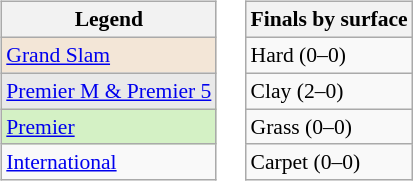<table>
<tr valign=top>
<td><br><table class=wikitable style=font-size:90%>
<tr>
<th>Legend</th>
</tr>
<tr style="background:#f3e6d7;">
<td><a href='#'>Grand Slam</a></td>
</tr>
<tr style="background:#e9e9e9;">
<td><a href='#'>Premier M & Premier 5</a></td>
</tr>
<tr style="background:#d4f1c5;">
<td><a href='#'>Premier</a></td>
</tr>
<tr>
<td><a href='#'>International</a></td>
</tr>
</table>
</td>
<td><br><table class=wikitable style=font-size:90%>
<tr>
<th>Finals by surface</th>
</tr>
<tr>
<td>Hard (0–0)</td>
</tr>
<tr>
<td>Clay (2–0)</td>
</tr>
<tr>
<td>Grass (0–0)</td>
</tr>
<tr>
<td>Carpet (0–0)</td>
</tr>
</table>
</td>
</tr>
</table>
